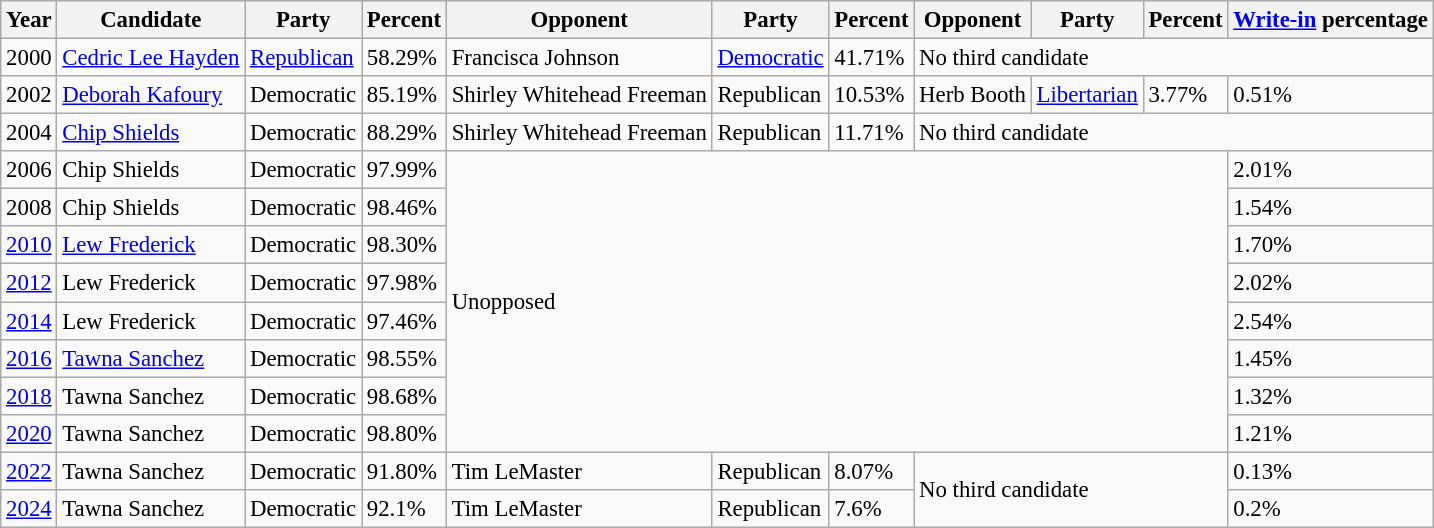<table class="wikitable sortable" style="margin:0.5em auto; font-size:95%;">
<tr>
<th>Year</th>
<th>Candidate</th>
<th>Party</th>
<th>Percent</th>
<th>Opponent</th>
<th>Party</th>
<th>Percent</th>
<th>Opponent</th>
<th>Party</th>
<th>Percent</th>
<th><a href='#'>Write-in</a> percentage</th>
</tr>
<tr>
<td>2000</td>
<td><a href='#'>Cedric Lee Hayden</a></td>
<td><a href='#'>Republican</a></td>
<td>58.29%</td>
<td>Francisca Johnson</td>
<td><a href='#'>Democratic</a></td>
<td>41.71%</td>
<td colspan="4">No third candidate</td>
</tr>
<tr>
<td>2002</td>
<td><a href='#'>Deborah Kafoury</a></td>
<td>Democratic</td>
<td>85.19%</td>
<td>Shirley Whitehead Freeman</td>
<td>Republican</td>
<td>10.53%</td>
<td>Herb Booth</td>
<td><a href='#'>Libertarian</a></td>
<td>3.77%</td>
<td>0.51%</td>
</tr>
<tr>
<td>2004</td>
<td><a href='#'>Chip Shields</a></td>
<td>Democratic</td>
<td>88.29%</td>
<td>Shirley Whitehead Freeman</td>
<td>Republican</td>
<td>11.71%</td>
<td colspan="4">No third candidate</td>
</tr>
<tr>
<td>2006</td>
<td>Chip Shields</td>
<td>Democratic</td>
<td>97.99%</td>
<td colspan="6" rowspan="8">Unopposed</td>
<td>2.01%</td>
</tr>
<tr>
<td>2008</td>
<td>Chip Shields</td>
<td>Democratic</td>
<td>98.46%</td>
<td>1.54%</td>
</tr>
<tr>
<td><a href='#'>2010</a></td>
<td><a href='#'>Lew Frederick</a></td>
<td>Democratic</td>
<td>98.30%</td>
<td>1.70%</td>
</tr>
<tr>
<td><a href='#'>2012</a></td>
<td>Lew Frederick</td>
<td>Democratic</td>
<td>97.98%</td>
<td>2.02%</td>
</tr>
<tr>
<td><a href='#'>2014</a></td>
<td>Lew Frederick</td>
<td>Democratic</td>
<td>97.46%</td>
<td>2.54%</td>
</tr>
<tr>
<td><a href='#'>2016</a></td>
<td><a href='#'>Tawna Sanchez</a></td>
<td>Democratic</td>
<td>98.55%</td>
<td>1.45%</td>
</tr>
<tr>
<td><a href='#'>2018</a></td>
<td>Tawna Sanchez</td>
<td>Democratic</td>
<td>98.68%</td>
<td>1.32%</td>
</tr>
<tr>
<td><a href='#'>2020</a></td>
<td>Tawna Sanchez</td>
<td>Democratic</td>
<td>98.80%</td>
<td>1.21%</td>
</tr>
<tr>
<td><a href='#'>2022</a></td>
<td>Tawna Sanchez</td>
<td>Democratic</td>
<td>91.80%</td>
<td>Tim LeMaster</td>
<td>Republican</td>
<td>8.07%</td>
<td colspan="3" rowspan="2">No third candidate</td>
<td>0.13%</td>
</tr>
<tr>
<td><a href='#'>2024</a></td>
<td>Tawna Sanchez</td>
<td>Democratic</td>
<td>92.1%</td>
<td>Tim LeMaster</td>
<td>Republican</td>
<td>7.6%</td>
<td>0.2%</td>
</tr>
</table>
